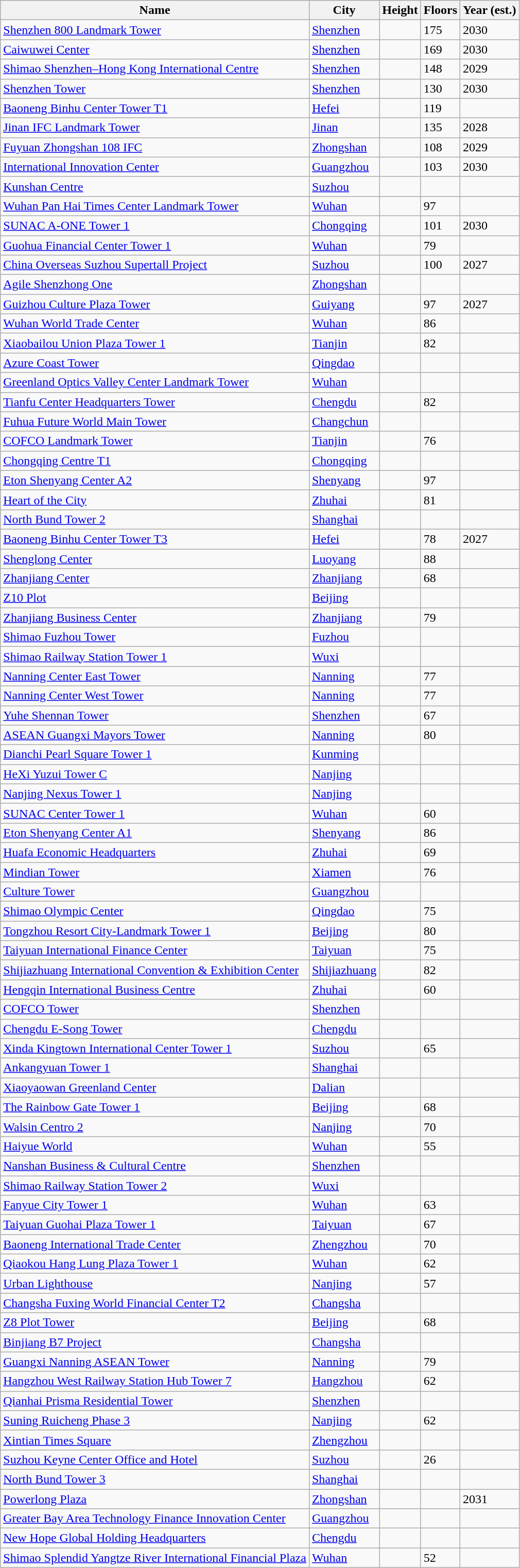<table class="wikitable sortable">
<tr>
<th>Name</th>
<th>City</th>
<th>Height</th>
<th>Floors</th>
<th>Year (est.)</th>
</tr>
<tr>
<td><a href='#'>Shenzhen 800 Landmark Tower</a></td>
<td><a href='#'>Shenzhen</a></td>
<td></td>
<td>175</td>
<td>2030</td>
</tr>
<tr>
<td><a href='#'>Caiwuwei Center</a></td>
<td><a href='#'>Shenzhen</a></td>
<td></td>
<td>169</td>
<td>2030</td>
</tr>
<tr>
<td><a href='#'>Shimao Shenzhen–Hong Kong International Centre</a></td>
<td><a href='#'>Shenzhen</a></td>
<td></td>
<td>148</td>
<td>2029</td>
</tr>
<tr>
<td><a href='#'>Shenzhen Tower</a></td>
<td><a href='#'>Shenzhen</a></td>
<td></td>
<td>130</td>
<td>2030</td>
</tr>
<tr>
<td><a href='#'>Baoneng Binhu Center Tower T1</a></td>
<td><a href='#'>Hefei</a></td>
<td></td>
<td>119</td>
<td></td>
</tr>
<tr>
<td><a href='#'>Jinan IFC Landmark Tower</a></td>
<td><a href='#'>Jinan</a></td>
<td></td>
<td>135</td>
<td>2028</td>
</tr>
<tr>
<td><a href='#'>Fuyuan Zhongshan 108 IFC</a></td>
<td><a href='#'>Zhongshan</a></td>
<td></td>
<td>108</td>
<td>2029</td>
</tr>
<tr>
<td><a href='#'>International Innovation Center</a></td>
<td><a href='#'>Guangzhou</a></td>
<td></td>
<td>103</td>
<td>2030</td>
</tr>
<tr>
<td><a href='#'>Kunshan Centre</a></td>
<td><a href='#'>Suzhou</a></td>
<td></td>
<td></td>
<td></td>
</tr>
<tr>
<td><a href='#'>Wuhan Pan Hai Times Center Landmark Tower</a></td>
<td><a href='#'>Wuhan</a></td>
<td></td>
<td>97</td>
<td></td>
</tr>
<tr>
<td><a href='#'>SUNAC A-ONE Tower 1</a></td>
<td><a href='#'>Chongqing</a></td>
<td></td>
<td>101</td>
<td>2030</td>
</tr>
<tr>
<td><a href='#'>Guohua Financial Center Tower 1</a></td>
<td><a href='#'>Wuhan</a></td>
<td></td>
<td>79</td>
<td></td>
</tr>
<tr>
<td><a href='#'>China Overseas Suzhou Supertall Project</a></td>
<td><a href='#'>Suzhou</a></td>
<td></td>
<td>100</td>
<td>2027</td>
</tr>
<tr>
<td><a href='#'>Agile Shenzhong One</a></td>
<td><a href='#'>Zhongshan</a></td>
<td></td>
<td></td>
<td></td>
</tr>
<tr>
<td><a href='#'>Guizhou Culture Plaza Tower</a></td>
<td><a href='#'>Guiyang</a></td>
<td></td>
<td>97</td>
<td>2027</td>
</tr>
<tr>
<td><a href='#'>Wuhan World Trade Center</a></td>
<td><a href='#'>Wuhan</a></td>
<td></td>
<td>86</td>
<td></td>
</tr>
<tr>
<td><a href='#'>Xiaobailou Union Plaza Tower 1</a></td>
<td><a href='#'>Tianjin</a></td>
<td></td>
<td>82</td>
<td></td>
</tr>
<tr>
<td><a href='#'>Azure Coast Tower</a></td>
<td><a href='#'>Qingdao</a></td>
<td></td>
<td></td>
<td></td>
</tr>
<tr>
<td><a href='#'>Greenland Optics Valley Center Landmark Tower</a></td>
<td><a href='#'>Wuhan</a></td>
<td></td>
<td></td>
<td></td>
</tr>
<tr>
<td><a href='#'>Tianfu Center Headquarters Tower</a></td>
<td><a href='#'>Chengdu</a></td>
<td></td>
<td>82</td>
<td></td>
</tr>
<tr>
<td><a href='#'>Fuhua Future World Main Tower</a></td>
<td><a href='#'>Changchun</a></td>
<td></td>
<td></td>
<td></td>
</tr>
<tr>
<td><a href='#'>COFCO Landmark Tower</a></td>
<td><a href='#'>Tianjin</a></td>
<td></td>
<td>76</td>
<td></td>
</tr>
<tr>
<td><a href='#'>Chongqing Centre T1</a></td>
<td><a href='#'>Chongqing</a></td>
<td></td>
<td></td>
<td></td>
</tr>
<tr>
<td><a href='#'>Eton Shenyang Center A2</a></td>
<td><a href='#'>Shenyang</a></td>
<td></td>
<td>97</td>
<td></td>
</tr>
<tr>
<td><a href='#'>Heart of the City</a></td>
<td><a href='#'>Zhuhai</a></td>
<td></td>
<td>81</td>
<td></td>
</tr>
<tr>
<td><a href='#'>North Bund Tower 2</a></td>
<td><a href='#'>Shanghai</a></td>
<td></td>
<td></td>
<td></td>
</tr>
<tr>
<td><a href='#'>Baoneng Binhu Center Tower T3</a></td>
<td><a href='#'>Hefei</a></td>
<td></td>
<td>78</td>
<td>2027</td>
</tr>
<tr>
<td><a href='#'>Shenglong Center</a></td>
<td><a href='#'>Luoyang</a></td>
<td></td>
<td>88</td>
<td></td>
</tr>
<tr>
<td><a href='#'>Zhanjiang Center</a></td>
<td><a href='#'>Zhanjiang</a></td>
<td></td>
<td>68</td>
<td></td>
</tr>
<tr>
<td><a href='#'>Z10 Plot</a></td>
<td><a href='#'>Beijing</a></td>
<td></td>
<td></td>
<td></td>
</tr>
<tr>
<td><a href='#'>Zhanjiang Business Center</a></td>
<td><a href='#'>Zhanjiang</a></td>
<td></td>
<td>79</td>
<td></td>
</tr>
<tr>
<td><a href='#'>Shimao Fuzhou Tower</a></td>
<td><a href='#'>Fuzhou</a></td>
<td></td>
<td></td>
<td></td>
</tr>
<tr>
<td><a href='#'>Shimao Railway Station Tower 1</a></td>
<td><a href='#'>Wuxi</a></td>
<td></td>
<td></td>
<td></td>
</tr>
<tr>
<td><a href='#'>Nanning Center East Tower</a></td>
<td><a href='#'>Nanning</a></td>
<td></td>
<td>77</td>
<td></td>
</tr>
<tr>
<td><a href='#'>Nanning Center West Tower</a></td>
<td><a href='#'>Nanning</a></td>
<td></td>
<td>77</td>
<td></td>
</tr>
<tr>
<td><a href='#'>Yuhe Shennan Tower</a></td>
<td><a href='#'>Shenzhen</a></td>
<td></td>
<td>67</td>
<td></td>
</tr>
<tr>
<td><a href='#'>ASEAN Guangxi Mayors Tower</a></td>
<td><a href='#'>Nanning</a></td>
<td></td>
<td>80</td>
<td></td>
</tr>
<tr>
<td><a href='#'>Dianchi Pearl Square Tower 1</a></td>
<td><a href='#'>Kunming</a></td>
<td></td>
<td></td>
<td></td>
</tr>
<tr>
<td><a href='#'>HeXi Yuzui Tower C</a></td>
<td><a href='#'>Nanjing</a></td>
<td></td>
<td></td>
<td></td>
</tr>
<tr>
<td><a href='#'>Nanjing Nexus Tower 1</a></td>
<td><a href='#'>Nanjing</a></td>
<td></td>
<td></td>
<td></td>
</tr>
<tr>
<td><a href='#'>SUNAC Center Tower 1</a></td>
<td><a href='#'>Wuhan</a></td>
<td></td>
<td>60</td>
<td></td>
</tr>
<tr>
<td><a href='#'>Eton Shenyang Center A1</a></td>
<td><a href='#'>Shenyang</a></td>
<td></td>
<td>86</td>
<td></td>
</tr>
<tr>
<td><a href='#'>Huafa Economic Headquarters</a></td>
<td><a href='#'>Zhuhai</a></td>
<td></td>
<td>69</td>
<td></td>
</tr>
<tr>
<td><a href='#'>Mindian Tower</a></td>
<td><a href='#'>Xiamen</a></td>
<td></td>
<td>76</td>
<td></td>
</tr>
<tr>
<td><a href='#'>Culture Tower</a></td>
<td><a href='#'>Guangzhou</a></td>
<td></td>
<td></td>
<td></td>
</tr>
<tr>
<td><a href='#'>Shimao Olympic Center</a></td>
<td><a href='#'>Qingdao</a></td>
<td></td>
<td>75</td>
<td></td>
</tr>
<tr>
<td><a href='#'>Tongzhou Resort City-Landmark Tower 1</a></td>
<td><a href='#'>Beijing</a></td>
<td></td>
<td>80</td>
<td></td>
</tr>
<tr>
<td><a href='#'>Taiyuan International Finance Center</a></td>
<td><a href='#'>Taiyuan</a></td>
<td></td>
<td>75</td>
<td></td>
</tr>
<tr>
<td><a href='#'>Shijiazhuang International Convention & Exhibition Center</a></td>
<td><a href='#'>Shijiazhuang</a></td>
<td></td>
<td>82</td>
<td></td>
</tr>
<tr>
<td><a href='#'>Hengqin International Business Centre</a></td>
<td><a href='#'>Zhuhai</a></td>
<td></td>
<td>60</td>
<td></td>
</tr>
<tr>
<td><a href='#'>COFCO Tower</a></td>
<td><a href='#'>Shenzhen</a></td>
<td></td>
<td></td>
<td></td>
</tr>
<tr>
<td><a href='#'>Chengdu E-Song Tower</a></td>
<td><a href='#'>Chengdu</a></td>
<td></td>
<td></td>
<td></td>
</tr>
<tr>
<td><a href='#'>Xinda Kingtown International Center Tower 1</a></td>
<td><a href='#'>Suzhou</a></td>
<td></td>
<td>65</td>
<td></td>
</tr>
<tr>
<td><a href='#'>Ankangyuan Tower 1</a></td>
<td><a href='#'>Shanghai</a></td>
<td></td>
<td></td>
<td></td>
</tr>
<tr>
<td><a href='#'>Xiaoyaowan Greenland Center</a></td>
<td><a href='#'>Dalian</a></td>
<td></td>
<td></td>
<td></td>
</tr>
<tr>
<td><a href='#'>The Rainbow Gate Tower 1</a></td>
<td><a href='#'>Beijing</a></td>
<td></td>
<td>68</td>
<td></td>
</tr>
<tr>
<td><a href='#'>Walsin Centro 2</a></td>
<td><a href='#'>Nanjing</a></td>
<td></td>
<td>70</td>
<td></td>
</tr>
<tr>
<td><a href='#'>Haiyue World</a></td>
<td><a href='#'>Wuhan</a></td>
<td></td>
<td>55</td>
<td></td>
</tr>
<tr>
<td><a href='#'>Nanshan Business & Cultural Centre</a></td>
<td><a href='#'>Shenzhen</a></td>
<td></td>
<td></td>
<td></td>
</tr>
<tr>
<td><a href='#'>Shimao Railway Station Tower 2</a></td>
<td><a href='#'>Wuxi</a></td>
<td></td>
<td></td>
<td></td>
</tr>
<tr>
<td><a href='#'>Fanyue City Tower 1</a></td>
<td><a href='#'>Wuhan</a></td>
<td></td>
<td>63</td>
<td></td>
</tr>
<tr>
<td><a href='#'>Taiyuan Guohai Plaza Tower 1</a></td>
<td><a href='#'>Taiyuan</a></td>
<td></td>
<td>67</td>
<td></td>
</tr>
<tr>
<td><a href='#'>Baoneng International Trade Center</a></td>
<td><a href='#'>Zhengzhou</a></td>
<td></td>
<td>70</td>
<td></td>
</tr>
<tr>
<td><a href='#'>Qiaokou Hang Lung Plaza Tower 1</a></td>
<td><a href='#'>Wuhan</a></td>
<td></td>
<td>62</td>
<td></td>
</tr>
<tr>
<td><a href='#'>Urban Lighthouse</a></td>
<td><a href='#'>Nanjing</a></td>
<td></td>
<td>57</td>
<td></td>
</tr>
<tr>
<td><a href='#'>Changsha Fuxing World Financial Center T2</a></td>
<td><a href='#'>Changsha</a></td>
<td></td>
<td></td>
<td></td>
</tr>
<tr>
<td><a href='#'>Z8 Plot Tower</a></td>
<td><a href='#'>Beijing</a></td>
<td></td>
<td>68</td>
<td></td>
</tr>
<tr>
<td><a href='#'>Binjiang B7 Project</a></td>
<td><a href='#'>Changsha</a></td>
<td></td>
<td></td>
<td></td>
</tr>
<tr>
<td><a href='#'>Guangxi Nanning ASEAN Tower</a></td>
<td><a href='#'>Nanning</a></td>
<td></td>
<td>79</td>
<td></td>
</tr>
<tr>
<td><a href='#'>Hangzhou West Railway Station Hub Tower 7</a></td>
<td><a href='#'>Hangzhou</a></td>
<td></td>
<td>62</td>
<td></td>
</tr>
<tr>
<td><a href='#'>Qianhai Prisma Residential Tower</a></td>
<td><a href='#'>Shenzhen</a></td>
<td></td>
<td></td>
<td></td>
</tr>
<tr>
<td><a href='#'>Suning Ruicheng Phase 3</a></td>
<td><a href='#'>Nanjing</a></td>
<td></td>
<td>62</td>
<td></td>
</tr>
<tr>
<td><a href='#'>Xintian Times Square</a></td>
<td><a href='#'>Zhengzhou</a></td>
<td></td>
<td></td>
<td></td>
</tr>
<tr>
<td><a href='#'>Suzhou Keyne Center Office and Hotel</a></td>
<td><a href='#'>Suzhou</a></td>
<td></td>
<td>26</td>
<td></td>
</tr>
<tr>
<td><a href='#'>North Bund Tower 3</a></td>
<td><a href='#'>Shanghai</a></td>
<td></td>
<td></td>
<td></td>
</tr>
<tr>
<td><a href='#'>Powerlong Plaza</a></td>
<td><a href='#'>Zhongshan</a></td>
<td></td>
<td></td>
<td>2031</td>
</tr>
<tr>
<td><a href='#'>Greater Bay Area Technology Finance Innovation Center</a></td>
<td><a href='#'>Guangzhou</a></td>
<td></td>
<td></td>
<td></td>
</tr>
<tr>
<td><a href='#'>New Hope Global Holding Headquarters</a></td>
<td><a href='#'>Chengdu</a></td>
<td></td>
<td></td>
<td></td>
</tr>
<tr>
<td><a href='#'>Shimao Splendid Yangtze River International Financial Plaza</a></td>
<td><a href='#'>Wuhan</a></td>
<td></td>
<td>52</td>
<td></td>
</tr>
</table>
